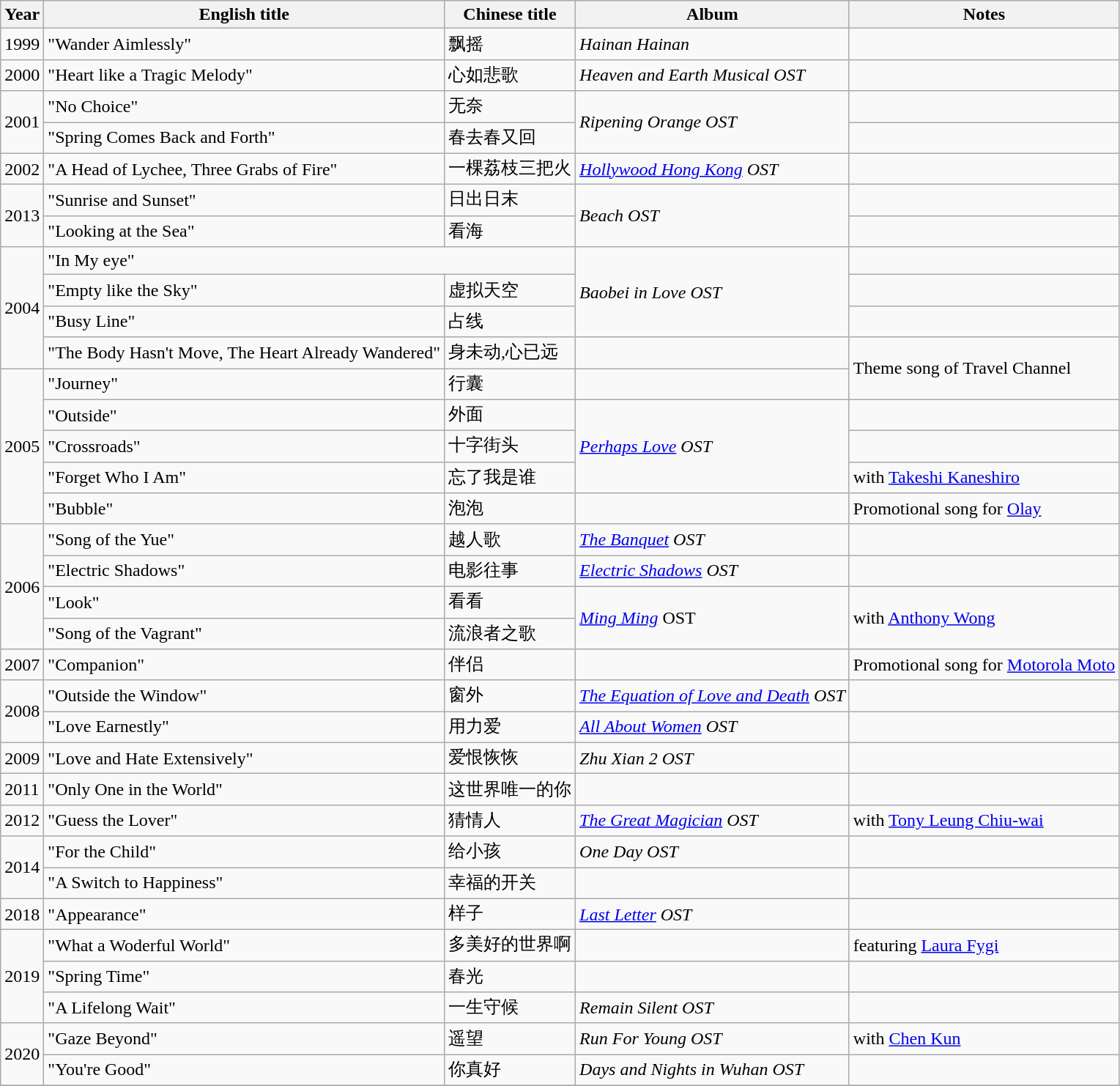<table class="wikitable sortable">
<tr>
<th>Year</th>
<th>English title</th>
<th>Chinese title</th>
<th>Album</th>
<th>Notes</th>
</tr>
<tr>
<td>1999</td>
<td>"Wander Aimlessly"</td>
<td>飘摇</td>
<td><em>Hainan Hainan</em></td>
<td></td>
</tr>
<tr>
<td>2000</td>
<td>"Heart like a Tragic Melody"</td>
<td>心如悲歌</td>
<td><em>Heaven and Earth Musical OST</em></td>
<td></td>
</tr>
<tr>
<td rowspan=2>2001</td>
<td>"No Choice"</td>
<td>无奈</td>
<td rowspan=2><em>Ripening Orange OST</em></td>
<td></td>
</tr>
<tr>
<td>"Spring Comes Back and Forth"</td>
<td>春去春又回</td>
<td></td>
</tr>
<tr>
<td>2002</td>
<td>"A Head of Lychee, Three Grabs of Fire"</td>
<td>一棵荔枝三把火</td>
<td><em><a href='#'>Hollywood Hong Kong</a> OST</em></td>
<td></td>
</tr>
<tr>
<td ROWSPAN=2>2013</td>
<td>"Sunrise and Sunset"</td>
<td>日出日末</td>
<td rowspan=2><em>Beach OST</em></td>
<td></td>
</tr>
<tr>
<td>"Looking at the Sea"</td>
<td>看海</td>
<td></td>
</tr>
<tr>
<td rowspan=4>2004</td>
<td colspan=2>"In My eye"</td>
<td ROWSPAN=3><em>Baobei in Love OST</em></td>
<td></td>
</tr>
<tr>
<td>"Empty like the Sky"</td>
<td>虚拟天空</td>
<td></td>
</tr>
<tr>
<td>"Busy Line"</td>
<td>占线</td>
<td></td>
</tr>
<tr>
<td>"The Body Hasn't Move, The Heart Already Wandered"</td>
<td>身未动,心已远</td>
<td></td>
<td rowspan=2>Theme song of Travel Channel</td>
</tr>
<tr>
<td rowspan=5>2005</td>
<td>"Journey"</td>
<td>行囊</td>
<td></td>
</tr>
<tr>
<td>"Outside"</td>
<td>外面</td>
<td rowspan=3><em><a href='#'>Perhaps Love</a> OST</em></td>
<td></td>
</tr>
<tr>
<td>"Crossroads"</td>
<td>十字街头</td>
<td></td>
</tr>
<tr>
<td>"Forget Who I Am"</td>
<td>忘了我是谁</td>
<td>with <a href='#'>Takeshi Kaneshiro</a></td>
</tr>
<tr>
<td>"Bubble"</td>
<td>泡泡</td>
<td></td>
<td>Promotional song for <a href='#'>Olay</a></td>
</tr>
<tr>
<td rowspan=4>2006</td>
<td>"Song of the Yue"</td>
<td>越人歌</td>
<td><em><a href='#'>The Banquet</a> OST</em></td>
<td></td>
</tr>
<tr>
<td>"Electric Shadows"</td>
<td>电影往事</td>
<td><em><a href='#'>Electric Shadows</a> OST</em></td>
<td></td>
</tr>
<tr>
<td>"Look"</td>
<td>看看</td>
<td rowspan=2><em><a href='#'>Ming Ming</a></em> OST</td>
<td rowspan=2>with <a href='#'>Anthony Wong</a></td>
</tr>
<tr>
<td>"Song of the Vagrant"</td>
<td>流浪者之歌</td>
</tr>
<tr>
<td>2007</td>
<td>"Companion"</td>
<td>伴侣</td>
<td></td>
<td>Promotional song for <a href='#'>Motorola Moto</a></td>
</tr>
<tr>
<td rowspan=2>2008</td>
<td>"Outside the Window"</td>
<td>窗外</td>
<td><em><a href='#'>The Equation of Love and Death</a> OST</em></td>
<td></td>
</tr>
<tr>
<td>"Love Earnestly"</td>
<td>用力爱</td>
<td><em><a href='#'>All About Women</a> OST</em></td>
<td></td>
</tr>
<tr>
<td>2009</td>
<td>"Love and Hate Extensively"</td>
<td>爱恨恢恢</td>
<td><em>Zhu Xian 2 OST</em></td>
<td></td>
</tr>
<tr>
<td>2011</td>
<td>"Only One in the World"</td>
<td>这世界唯一的你</td>
<td></td>
<td></td>
</tr>
<tr>
<td>2012</td>
<td>"Guess the Lover"</td>
<td>猜情人</td>
<td><em><a href='#'>The Great Magician</a> OST</em></td>
<td>with <a href='#'>Tony Leung Chiu-wai</a></td>
</tr>
<tr>
<td rowspan=2>2014</td>
<td>"For the Child"</td>
<td>给小孩</td>
<td><em>One Day OST</em></td>
<td></td>
</tr>
<tr>
<td>"A Switch to Happiness"</td>
<td>幸福的开关</td>
<td></td>
<td></td>
</tr>
<tr>
<td>2018</td>
<td>"Appearance"</td>
<td>样子</td>
<td><em><a href='#'>Last Letter</a> OST</em></td>
<td></td>
</tr>
<tr>
<td rowspan=3>2019</td>
<td>"What a Woderful World"</td>
<td>多美好的世界啊</td>
<td></td>
<td>featuring <a href='#'>Laura Fygi</a></td>
</tr>
<tr>
<td>"Spring Time"</td>
<td>春光</td>
<td></td>
<td></td>
</tr>
<tr>
<td>"A Lifelong Wait"</td>
<td>一生守候</td>
<td><em>Remain Silent OST</em></td>
<td></td>
</tr>
<tr>
<td rowspan=2>2020</td>
<td>"Gaze Beyond"</td>
<td>遥望</td>
<td><em>Run For Young OST</em></td>
<td>with <a href='#'>Chen Kun</a></td>
</tr>
<tr>
<td>"You're Good"</td>
<td>你真好</td>
<td><em>Days and Nights in Wuhan OST</em></td>
<td></td>
</tr>
<tr>
</tr>
</table>
